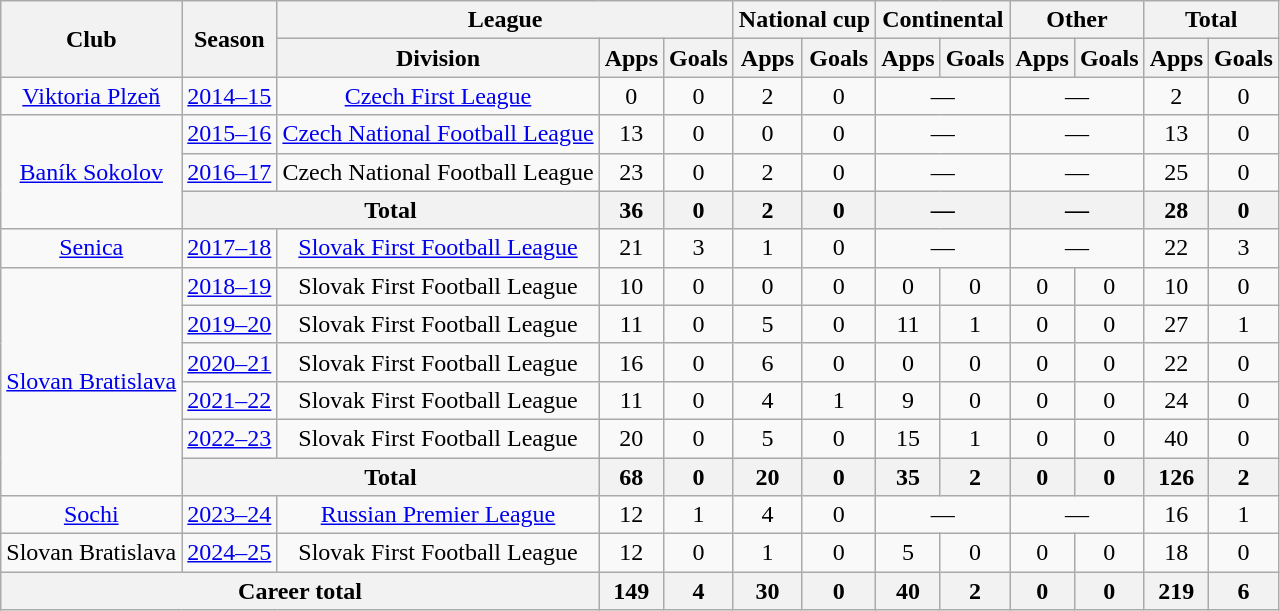<table class="wikitable" style="text-align: center;">
<tr>
<th rowspan=2>Club</th>
<th rowspan=2>Season</th>
<th colspan=3>League</th>
<th colspan=2>National cup</th>
<th colspan=2>Continental</th>
<th colspan=2>Other</th>
<th colspan=2>Total</th>
</tr>
<tr>
<th>Division</th>
<th>Apps</th>
<th>Goals</th>
<th>Apps</th>
<th>Goals</th>
<th>Apps</th>
<th>Goals</th>
<th>Apps</th>
<th>Goals</th>
<th>Apps</th>
<th>Goals</th>
</tr>
<tr>
<td><a href='#'>Viktoria Plzeň</a></td>
<td><a href='#'>2014–15</a></td>
<td><a href='#'>Czech First League</a></td>
<td>0</td>
<td>0</td>
<td>2</td>
<td>0</td>
<td colspan="2">—</td>
<td colspan="2">—</td>
<td>2</td>
<td>0</td>
</tr>
<tr>
<td rowspan="3"><a href='#'>Baník Sokolov</a></td>
<td><a href='#'>2015–16</a></td>
<td><a href='#'>Czech National Football League</a></td>
<td>13</td>
<td>0</td>
<td>0</td>
<td>0</td>
<td colspan="2">—</td>
<td colspan="2">—</td>
<td>13</td>
<td>0</td>
</tr>
<tr>
<td><a href='#'>2016–17</a></td>
<td>Czech National Football League</td>
<td>23</td>
<td>0</td>
<td>2</td>
<td>0</td>
<td colspan="2">—</td>
<td colspan="2">—</td>
<td>25</td>
<td>0</td>
</tr>
<tr>
<th colspan="2">Total</th>
<th>36</th>
<th>0</th>
<th>2</th>
<th>0</th>
<th colspan="2">—</th>
<th colspan="2">—</th>
<th>28</th>
<th>0</th>
</tr>
<tr>
<td><a href='#'>Senica</a></td>
<td><a href='#'>2017–18</a></td>
<td><a href='#'>Slovak First Football League</a></td>
<td>21</td>
<td>3</td>
<td>1</td>
<td>0</td>
<td colspan="2">—</td>
<td colspan="2">—</td>
<td>22</td>
<td>3</td>
</tr>
<tr>
<td rowspan="6"><a href='#'>Slovan Bratislava</a></td>
<td><a href='#'>2018–19</a></td>
<td>Slovak First Football League</td>
<td>10</td>
<td>0</td>
<td>0</td>
<td>0</td>
<td>0</td>
<td>0</td>
<td>0</td>
<td>0</td>
<td>10</td>
<td>0</td>
</tr>
<tr>
<td><a href='#'>2019–20</a></td>
<td>Slovak First Football League</td>
<td>11</td>
<td>0</td>
<td>5</td>
<td>0</td>
<td>11</td>
<td>1</td>
<td>0</td>
<td>0</td>
<td>27</td>
<td>1</td>
</tr>
<tr>
<td><a href='#'>2020–21</a></td>
<td>Slovak First Football League</td>
<td>16</td>
<td>0</td>
<td>6</td>
<td>0</td>
<td>0</td>
<td>0</td>
<td>0</td>
<td>0</td>
<td>22</td>
<td>0</td>
</tr>
<tr>
<td><a href='#'>2021–22</a></td>
<td>Slovak First Football League</td>
<td>11</td>
<td>0</td>
<td>4</td>
<td>1</td>
<td>9</td>
<td>0</td>
<td>0</td>
<td>0</td>
<td>24</td>
<td>0</td>
</tr>
<tr>
<td><a href='#'>2022–23</a></td>
<td>Slovak First Football League</td>
<td>20</td>
<td>0</td>
<td>5</td>
<td>0</td>
<td>15</td>
<td>1</td>
<td>0</td>
<td>0</td>
<td>40</td>
<td>0</td>
</tr>
<tr>
<th colspan="2">Total</th>
<th>68</th>
<th>0</th>
<th>20</th>
<th>0</th>
<th>35</th>
<th>2</th>
<th>0</th>
<th>0</th>
<th>126</th>
<th>2</th>
</tr>
<tr>
<td><a href='#'>Sochi</a></td>
<td><a href='#'>2023–24</a></td>
<td><a href='#'>Russian Premier League</a></td>
<td>12</td>
<td>1</td>
<td>4</td>
<td>0</td>
<td colspan="2">—</td>
<td colspan="2">—</td>
<td>16</td>
<td>1</td>
</tr>
<tr>
<td>Slovan Bratislava</td>
<td><a href='#'>2024–25</a></td>
<td>Slovak First Football League</td>
<td>12</td>
<td>0</td>
<td>1</td>
<td>0</td>
<td>5</td>
<td>0</td>
<td>0</td>
<td>0</td>
<td>18</td>
<td>0</td>
</tr>
<tr>
<th colspan="3">Career total</th>
<th>149</th>
<th>4</th>
<th>30</th>
<th>0</th>
<th>40</th>
<th>2</th>
<th>0</th>
<th>0</th>
<th>219</th>
<th>6</th>
</tr>
</table>
